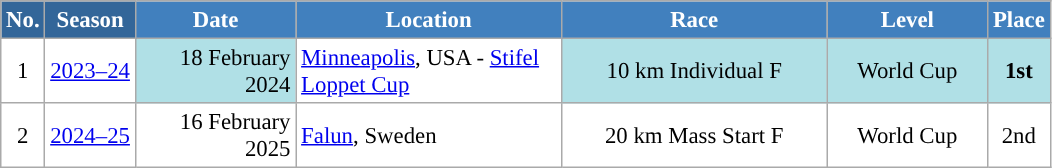<table class="wikitable sortable" style="font-size:95%; text-align:center; border:grey solid 1px; border-collapse:collapse; background:#ffffff;">
<tr style="background:#efefef;">
<th style="background-color:#369; color:white;">No.</th>
<th style="background-color:#369; color:white;">Season</th>
<th style="background-color:#4180be; color:white; width:100px;">Date</th>
<th style="background-color:#4180be; color:white; width:170px;">Location</th>
<th style="background-color:#4180be; color:white; width:170px;">Race</th>
<th style="background-color:#4180be; color:white; width:100px;">Level</th>
<th style="background-color:#4180be; color:white;">Place</th>
</tr>
<tr>
<td align=center>1</td>
<td rowspan=1 align=center><a href='#'>2023–24</a></td>
<td bgcolor="#BOEOE6" align=right>18  February 2024</td>
<td align=left> <a href='#'>Minneapolis</a>, USA - <a href='#'>Stifel Loppet Cup</a></td>
<td bgcolor="#BOEOE6">10 km Individual F</td>
<td bgcolor="#BOEOE6">World Cup</td>
<td bgcolor="#BOEOE6"><strong>1st</strong></td>
</tr>
<tr>
<td align=center>2</td>
<td rowspan=1><a href='#'>2024–25</a></td>
<td align=right>16 February 2025</td>
<td align=left> <a href='#'>Falun</a>, Sweden</td>
<td>20 km Mass Start F</td>
<td>World Cup</td>
<td>2nd</td>
</tr>
</table>
